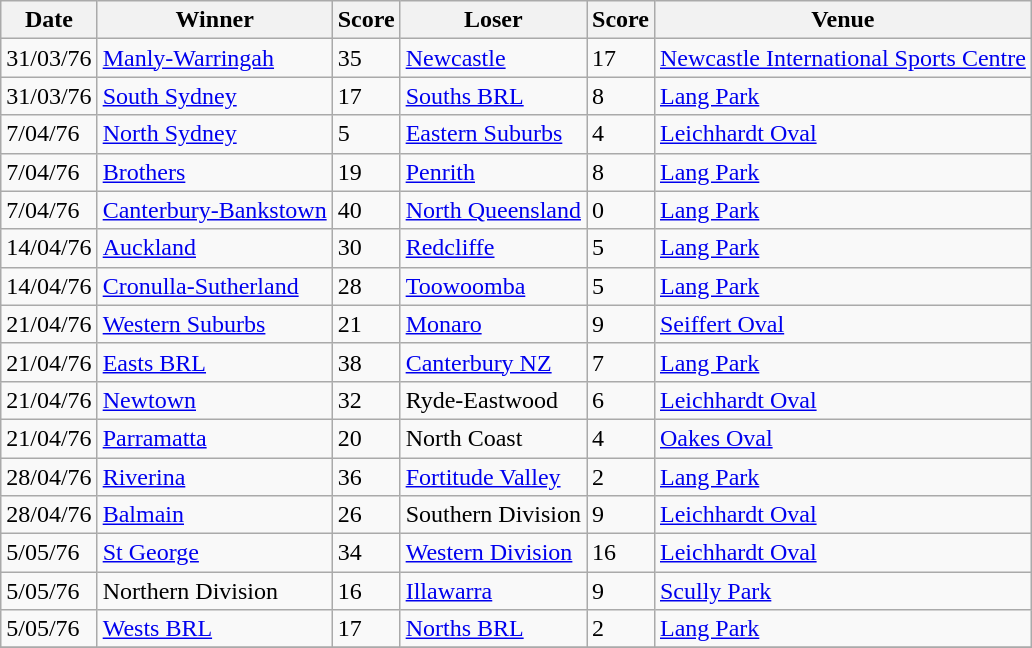<table class="wikitable">
<tr>
<th>Date</th>
<th>Winner</th>
<th>Score</th>
<th>Loser</th>
<th>Score</th>
<th>Venue</th>
</tr>
<tr>
<td>31/03/76</td>
<td><a href='#'>Manly-Warringah</a></td>
<td>35</td>
<td><a href='#'>Newcastle</a></td>
<td>17</td>
<td><a href='#'>Newcastle International Sports Centre</a></td>
</tr>
<tr>
<td>31/03/76</td>
<td><a href='#'>South Sydney</a></td>
<td>17</td>
<td><a href='#'>Souths BRL</a></td>
<td>8</td>
<td><a href='#'>Lang Park</a></td>
</tr>
<tr>
<td>7/04/76</td>
<td><a href='#'>North Sydney</a></td>
<td>5</td>
<td><a href='#'>Eastern Suburbs</a></td>
<td>4</td>
<td><a href='#'>Leichhardt Oval</a></td>
</tr>
<tr>
<td>7/04/76</td>
<td><a href='#'>Brothers</a></td>
<td>19</td>
<td><a href='#'>Penrith</a></td>
<td>8</td>
<td><a href='#'>Lang Park</a></td>
</tr>
<tr>
<td>7/04/76</td>
<td><a href='#'>Canterbury-Bankstown</a></td>
<td>40</td>
<td><a href='#'>North Queensland</a></td>
<td>0</td>
<td><a href='#'>Lang Park</a></td>
</tr>
<tr>
<td>14/04/76</td>
<td><a href='#'>Auckland</a></td>
<td>30</td>
<td><a href='#'>Redcliffe</a></td>
<td>5</td>
<td><a href='#'>Lang Park</a></td>
</tr>
<tr>
<td>14/04/76</td>
<td><a href='#'>Cronulla-Sutherland</a></td>
<td>28</td>
<td><a href='#'>Toowoomba</a></td>
<td>5</td>
<td><a href='#'>Lang Park</a></td>
</tr>
<tr>
<td>21/04/76</td>
<td><a href='#'>Western Suburbs</a></td>
<td>21</td>
<td><a href='#'>Monaro</a></td>
<td>9</td>
<td><a href='#'>Seiffert Oval</a></td>
</tr>
<tr>
<td>21/04/76</td>
<td><a href='#'>Easts BRL</a></td>
<td>38</td>
<td><a href='#'>Canterbury NZ</a></td>
<td>7</td>
<td><a href='#'>Lang Park</a></td>
</tr>
<tr>
<td>21/04/76</td>
<td><a href='#'>Newtown</a></td>
<td>32</td>
<td>Ryde-Eastwood</td>
<td>6</td>
<td><a href='#'>Leichhardt Oval</a></td>
</tr>
<tr>
<td>21/04/76</td>
<td><a href='#'>Parramatta</a></td>
<td>20</td>
<td>North Coast</td>
<td>4</td>
<td><a href='#'>Oakes Oval</a></td>
</tr>
<tr>
<td>28/04/76</td>
<td><a href='#'>Riverina</a></td>
<td>36</td>
<td><a href='#'>Fortitude Valley</a></td>
<td>2</td>
<td><a href='#'>Lang Park</a></td>
</tr>
<tr>
<td>28/04/76</td>
<td><a href='#'>Balmain</a></td>
<td>26</td>
<td>Southern Division</td>
<td>9</td>
<td><a href='#'>Leichhardt Oval</a></td>
</tr>
<tr>
<td>5/05/76</td>
<td><a href='#'>St George</a></td>
<td>34</td>
<td><a href='#'>Western Division</a></td>
<td>16</td>
<td><a href='#'>Leichhardt Oval</a></td>
</tr>
<tr>
<td>5/05/76</td>
<td>Northern Division</td>
<td>16</td>
<td><a href='#'>Illawarra</a></td>
<td>9</td>
<td><a href='#'>Scully Park</a></td>
</tr>
<tr>
<td>5/05/76</td>
<td><a href='#'>Wests BRL</a></td>
<td>17</td>
<td><a href='#'>Norths BRL</a></td>
<td>2</td>
<td><a href='#'>Lang Park</a></td>
</tr>
<tr>
</tr>
</table>
